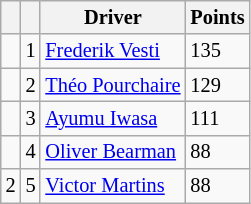<table class="wikitable" style="font-size: 85%;">
<tr>
<th></th>
<th></th>
<th>Driver</th>
<th>Points</th>
</tr>
<tr>
<td align="left"></td>
<td align="center">1</td>
<td> <a href='#'>Frederik Vesti</a></td>
<td>135</td>
</tr>
<tr>
<td align="left"></td>
<td align="center">2</td>
<td> <a href='#'>Théo Pourchaire</a></td>
<td>129</td>
</tr>
<tr>
<td align="left"></td>
<td align="center">3</td>
<td> <a href='#'>Ayumu Iwasa</a></td>
<td>111</td>
</tr>
<tr>
<td align="left"></td>
<td align="center">4</td>
<td> <a href='#'>Oliver Bearman</a></td>
<td>88</td>
</tr>
<tr>
<td align="left"> 2</td>
<td align="center">5</td>
<td> <a href='#'>Victor Martins</a></td>
<td>88</td>
</tr>
</table>
